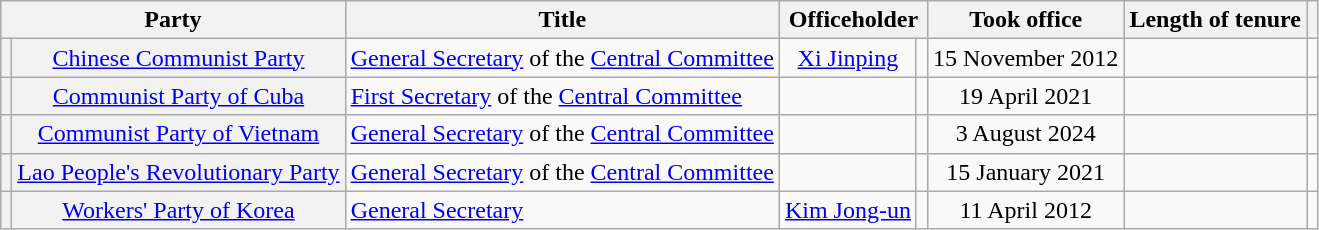<table class="wikitable sortable" style=text-align:center>
<tr>
<th scope=col colspan="2">Party</th>
<th scope=col>Title</th>
<th scope=col colspan="2">Officeholder</th>
<th scope=col>Took office</th>
<th scope=col>Length of tenure</th>
<th scope=col class="unsortable"></th>
</tr>
<tr>
<th></th>
<th align="left" scope="row" style="font-weight:normal;"><a href='#'>Chinese Communist Party</a></th>
<td align="left"><a href='#'>General Secretary</a> of the <a href='#'>Central Committee</a></td>
<td><a href='#'>Xi Jinping</a> </td>
<td></td>
<td>15 November 2012</td>
<td></td>
<td></td>
</tr>
<tr>
<th></th>
<th align="left" scope="row" style="font-weight:normal;"><a href='#'>Communist Party of Cuba</a></th>
<td align="left"><a href='#'>First Secretary</a> of the <a href='#'>Central Committee</a></td>
<td> </td>
<td></td>
<td>19 April 2021</td>
<td></td>
<td></td>
</tr>
<tr>
<th></th>
<th align="left" scope="row" style="font-weight:normal;"><a href='#'>Communist Party of Vietnam</a></th>
<td align="left"><a href='#'>General Secretary</a> of the <a href='#'>Central Committee</a></td>
<td> </td>
<td></td>
<td>3 August 2024</td>
<td></td>
<td></td>
</tr>
<tr>
<th></th>
<th align="left" scope="row" style="font-weight:normal;"><a href='#'>Lao People's Revolutionary Party</a></th>
<td align="left"><a href='#'>General Secretary</a> of the <a href='#'>Central Committee</a></td>
<td> </td>
<td></td>
<td>15 January 2021</td>
<td></td>
<td></td>
</tr>
<tr>
<th></th>
<th align="left" scope="row" style="font-weight:normal;"><a href='#'>Workers' Party of Korea</a></th>
<td align="left"><a href='#'>General Secretary</a></td>
<td><a href='#'>Kim Jong-un</a> </td>
<td></td>
<td>11 April 2012</td>
<td></td>
<td></td>
</tr>
</table>
